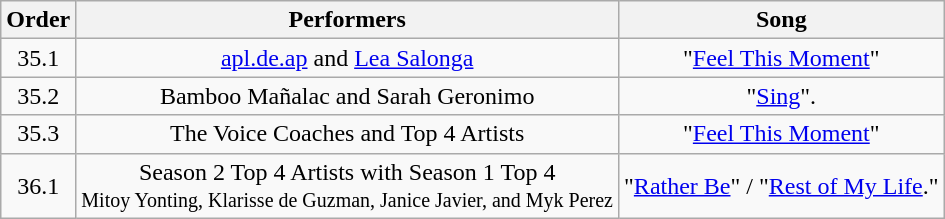<table class="wikitable" style="text-align:center;">
<tr>
<th>Order</th>
<th>Performers</th>
<th>Song</th>
</tr>
<tr>
<td>35.1</td>
<td><a href='#'>apl.de.ap</a> and <a href='#'>Lea Salonga</a></td>
<td>"<a href='#'>Feel This Moment</a>"</td>
</tr>
<tr>
<td>35.2</td>
<td>Bamboo Mañalac and Sarah Geronimo</td>
<td>"<a href='#'>Sing</a>".</td>
</tr>
<tr>
<td>35.3</td>
<td>The Voice Coaches and Top 4 Artists</td>
<td>"<a href='#'>Feel This Moment</a>"</td>
</tr>
<tr>
<td>36.1</td>
<td>Season 2 Top 4 Artists with Season 1 Top 4<br><small>Mitoy Yonting, Klarisse de Guzman, Janice Javier, and Myk Perez</small></td>
<td>"<a href='#'>Rather Be</a>" / "<a href='#'>Rest of My Life</a>."</td>
</tr>
</table>
